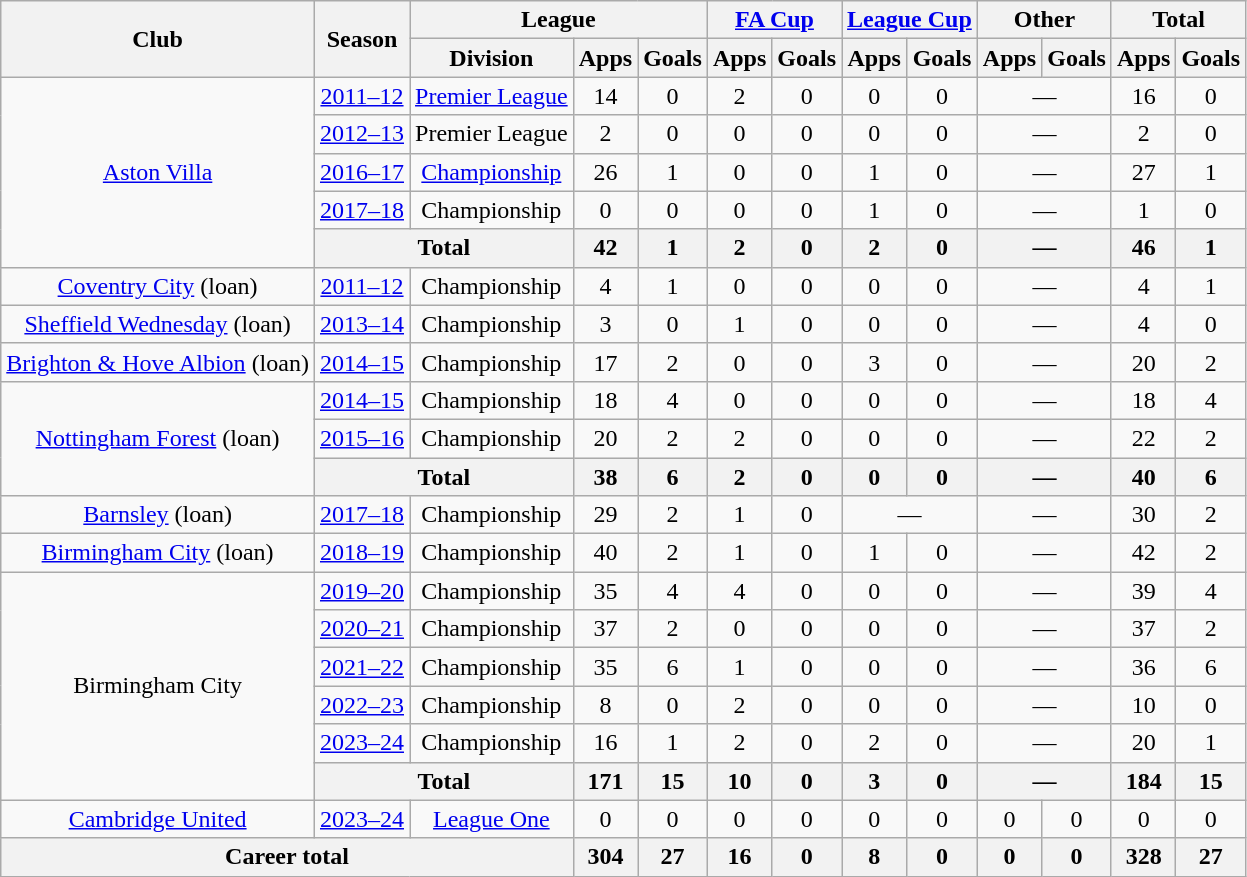<table class=wikitable style=text-align:center>
<tr>
<th rowspan=2>Club</th>
<th rowspan=2>Season</th>
<th colspan=3>League</th>
<th colspan=2><a href='#'>FA Cup</a></th>
<th colspan=2><a href='#'>League Cup</a></th>
<th colspan=2>Other</th>
<th colspan=2>Total</th>
</tr>
<tr>
<th>Division</th>
<th>Apps</th>
<th>Goals</th>
<th>Apps</th>
<th>Goals</th>
<th>Apps</th>
<th>Goals</th>
<th>Apps</th>
<th>Goals</th>
<th>Apps</th>
<th>Goals</th>
</tr>
<tr>
<td rowspan=5><a href='#'>Aston Villa</a></td>
<td><a href='#'>2011–12</a></td>
<td><a href='#'>Premier League</a></td>
<td>14</td>
<td>0</td>
<td>2</td>
<td>0</td>
<td>0</td>
<td>0</td>
<td colspan=2>—</td>
<td>16</td>
<td>0</td>
</tr>
<tr>
<td><a href='#'>2012–13</a></td>
<td>Premier League</td>
<td>2</td>
<td>0</td>
<td>0</td>
<td>0</td>
<td>0</td>
<td>0</td>
<td colspan=2>—</td>
<td>2</td>
<td>0</td>
</tr>
<tr>
<td><a href='#'>2016–17</a></td>
<td><a href='#'>Championship</a></td>
<td>26</td>
<td>1</td>
<td>0</td>
<td>0</td>
<td>1</td>
<td>0</td>
<td colspan=2>—</td>
<td>27</td>
<td>1</td>
</tr>
<tr>
<td><a href='#'>2017–18</a></td>
<td>Championship</td>
<td>0</td>
<td>0</td>
<td>0</td>
<td>0</td>
<td>1</td>
<td>0</td>
<td colspan=2>—</td>
<td>1</td>
<td>0</td>
</tr>
<tr>
<th colspan=2>Total</th>
<th>42</th>
<th>1</th>
<th>2</th>
<th>0</th>
<th>2</th>
<th>0</th>
<th colspan=2>—</th>
<th>46</th>
<th>1</th>
</tr>
<tr>
<td><a href='#'>Coventry City</a> (loan)</td>
<td><a href='#'>2011–12</a></td>
<td>Championship</td>
<td>4</td>
<td>1</td>
<td>0</td>
<td>0</td>
<td>0</td>
<td>0</td>
<td colspan=2>—</td>
<td>4</td>
<td>1</td>
</tr>
<tr>
<td><a href='#'>Sheffield Wednesday</a> (loan)</td>
<td><a href='#'>2013–14</a></td>
<td>Championship</td>
<td>3</td>
<td>0</td>
<td>1</td>
<td>0</td>
<td>0</td>
<td>0</td>
<td colspan=2>—</td>
<td>4</td>
<td>0</td>
</tr>
<tr>
<td><a href='#'>Brighton & Hove Albion</a> (loan)</td>
<td><a href='#'>2014–15</a></td>
<td>Championship</td>
<td>17</td>
<td>2</td>
<td>0</td>
<td>0</td>
<td>3</td>
<td>0</td>
<td colspan=2>—</td>
<td>20</td>
<td>2</td>
</tr>
<tr>
<td rowspan=3><a href='#'>Nottingham Forest</a> (loan)</td>
<td><a href='#'>2014–15</a></td>
<td>Championship</td>
<td>18</td>
<td>4</td>
<td>0</td>
<td>0</td>
<td>0</td>
<td>0</td>
<td colspan=2>—</td>
<td>18</td>
<td>4</td>
</tr>
<tr>
<td><a href='#'>2015–16</a></td>
<td>Championship</td>
<td>20</td>
<td>2</td>
<td>2</td>
<td>0</td>
<td>0</td>
<td>0</td>
<td colspan=2>—</td>
<td>22</td>
<td>2</td>
</tr>
<tr>
<th colspan=2>Total</th>
<th>38</th>
<th>6</th>
<th>2</th>
<th>0</th>
<th>0</th>
<th>0</th>
<th colspan=2>—</th>
<th>40</th>
<th>6</th>
</tr>
<tr>
<td><a href='#'>Barnsley</a> (loan)</td>
<td><a href='#'>2017–18</a></td>
<td>Championship</td>
<td>29</td>
<td>2</td>
<td>1</td>
<td>0</td>
<td colspan=2>—</td>
<td colspan=2>—</td>
<td>30</td>
<td>2</td>
</tr>
<tr>
<td><a href='#'>Birmingham City</a> (loan)</td>
<td><a href='#'>2018–19</a></td>
<td>Championship</td>
<td>40</td>
<td>2</td>
<td>1</td>
<td>0</td>
<td>1</td>
<td>0</td>
<td colspan=2>—</td>
<td>42</td>
<td>2</td>
</tr>
<tr>
<td rowspan=6>Birmingham City</td>
<td><a href='#'>2019–20</a></td>
<td>Championship</td>
<td>35</td>
<td>4</td>
<td>4</td>
<td>0</td>
<td>0</td>
<td>0</td>
<td colspan=2>—</td>
<td>39</td>
<td>4</td>
</tr>
<tr>
<td><a href='#'>2020–21</a></td>
<td>Championship</td>
<td>37</td>
<td>2</td>
<td>0</td>
<td>0</td>
<td>0</td>
<td>0</td>
<td colspan="2">—</td>
<td>37</td>
<td>2</td>
</tr>
<tr>
<td><a href='#'>2021–22</a></td>
<td>Championship</td>
<td>35</td>
<td>6</td>
<td>1</td>
<td>0</td>
<td>0</td>
<td>0</td>
<td colspan="2">—</td>
<td>36</td>
<td>6</td>
</tr>
<tr>
<td><a href='#'>2022–23</a></td>
<td>Championship</td>
<td>8</td>
<td>0</td>
<td>2</td>
<td>0</td>
<td>0</td>
<td>0</td>
<td colspan="2">—</td>
<td>10</td>
<td>0</td>
</tr>
<tr>
<td><a href='#'>2023–24</a></td>
<td>Championship</td>
<td>16</td>
<td>1</td>
<td>2</td>
<td>0</td>
<td>2</td>
<td>0</td>
<td colspan="2">—</td>
<td>20</td>
<td>1</td>
</tr>
<tr>
<th colspan=2>Total</th>
<th>171</th>
<th>15</th>
<th>10</th>
<th>0</th>
<th>3</th>
<th>0</th>
<th colspan=2>—</th>
<th>184</th>
<th>15</th>
</tr>
<tr>
<td><a href='#'>Cambridge United</a></td>
<td><a href='#'>2023–24</a></td>
<td><a href='#'>League One</a></td>
<td>0</td>
<td>0</td>
<td>0</td>
<td>0</td>
<td>0</td>
<td>0</td>
<td>0</td>
<td>0</td>
<td>0</td>
<td>0</td>
</tr>
<tr>
<th colspan=3>Career total</th>
<th>304</th>
<th>27</th>
<th>16</th>
<th>0</th>
<th>8</th>
<th>0</th>
<th>0</th>
<th>0</th>
<th>328</th>
<th>27</th>
</tr>
</table>
